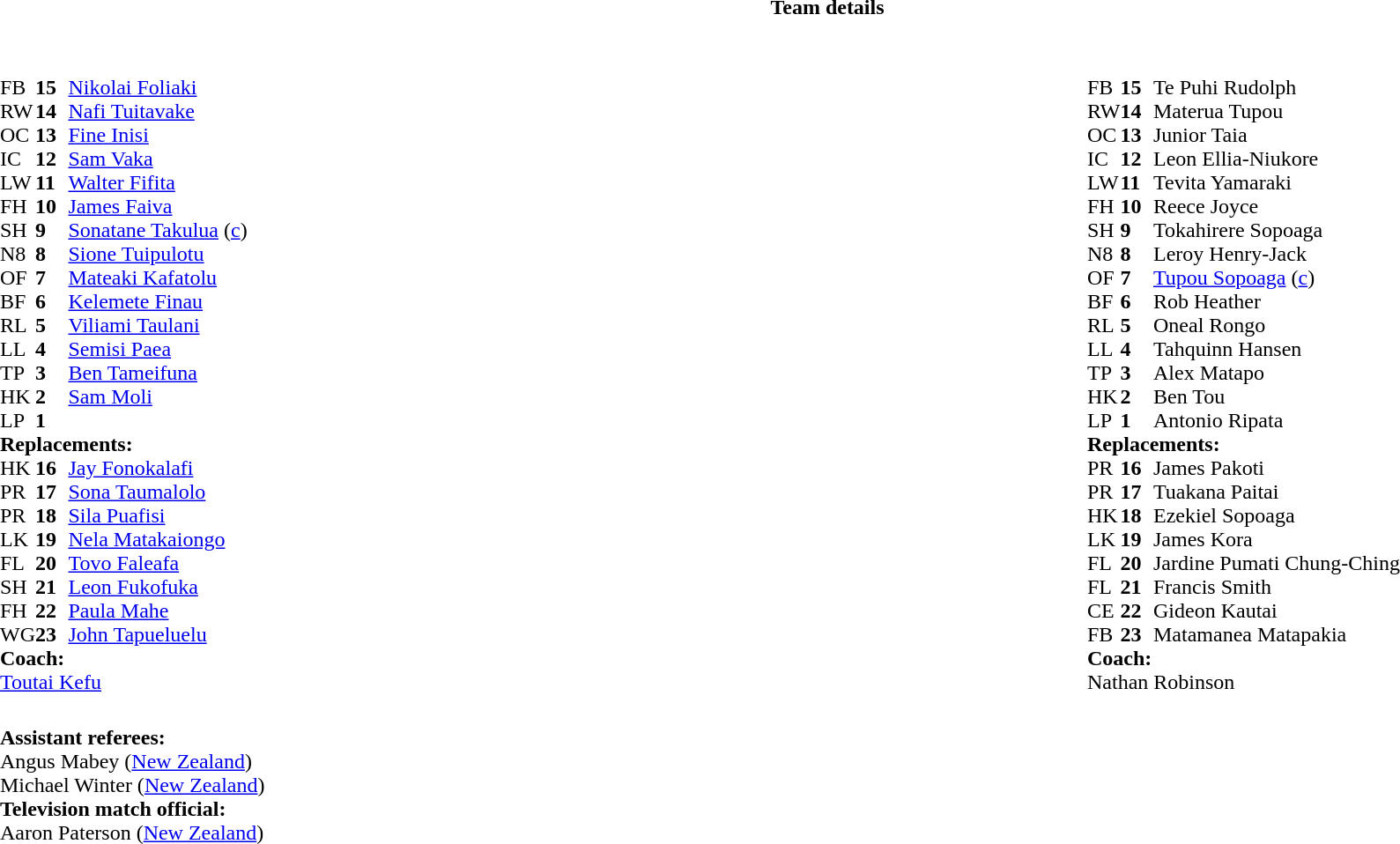<table border="0" style="width:100%;" class="collapsible collapsed">
<tr>
<th>Team details</th>
</tr>
<tr>
<td><br><table style="width:100%">
<tr>
<td style="vertical-align:top;width:50%"><br><table cellspacing="0" cellpadding="0">
<tr>
<th width="25"></th>
<th width="25"></th>
</tr>
<tr>
<td>FB</td>
<td><strong>15</strong></td>
<td><a href='#'>Nikolai Foliaki</a></td>
<td></td>
<td></td>
</tr>
<tr>
<td>RW</td>
<td><strong>14</strong></td>
<td><a href='#'>Nafi Tuitavake</a></td>
</tr>
<tr>
<td>OC</td>
<td><strong>13</strong></td>
<td><a href='#'>Fine Inisi</a></td>
</tr>
<tr>
<td>IC</td>
<td><strong>12</strong></td>
<td><a href='#'>Sam Vaka</a></td>
<td></td>
<td></td>
</tr>
<tr>
<td>LW</td>
<td><strong>11</strong></td>
<td><a href='#'>Walter Fifita</a></td>
<td></td>
<td></td>
</tr>
<tr>
<td>FH</td>
<td><strong>10</strong></td>
<td><a href='#'>James Faiva</a></td>
</tr>
<tr>
<td>SH</td>
<td><strong>9</strong></td>
<td><a href='#'>Sonatane Takulua</a> (<a href='#'>c</a>)</td>
</tr>
<tr>
<td>N8</td>
<td><strong>8</strong></td>
<td><a href='#'>Sione Tuipulotu</a></td>
<td></td>
<td></td>
</tr>
<tr>
<td>OF</td>
<td><strong>7</strong></td>
<td><a href='#'>Mateaki Kafatolu</a></td>
</tr>
<tr>
<td>BF</td>
<td><strong>6</strong></td>
<td><a href='#'>Kelemete Finau</a></td>
<td></td>
<td></td>
</tr>
<tr>
<td>RL</td>
<td><strong>5</strong></td>
<td><a href='#'>Viliami Taulani</a></td>
</tr>
<tr>
<td>LL</td>
<td><strong>4</strong></td>
<td><a href='#'>Semisi Paea</a></td>
</tr>
<tr>
<td>TP</td>
<td><strong>3</strong></td>
<td><a href='#'>Ben Tameifuna</a></td>
<td></td>
<td></td>
</tr>
<tr>
<td>HK</td>
<td><strong>2</strong></td>
<td><a href='#'>Sam Moli</a></td>
<td></td>
<td></td>
</tr>
<tr>
<td>LP</td>
<td><strong>1</strong></td>
<td></td>
<td></td>
<td></td>
</tr>
<tr>
<td colspan=3><strong>Replacements:</strong></td>
</tr>
<tr>
<td>HK</td>
<td><strong>16</strong></td>
<td><a href='#'>Jay Fonokalafi</a></td>
<td></td>
<td></td>
</tr>
<tr>
<td>PR</td>
<td><strong>17</strong></td>
<td><a href='#'>Sona Taumalolo</a></td>
<td></td>
<td></td>
</tr>
<tr>
<td>PR</td>
<td><strong>18</strong></td>
<td><a href='#'>Sila Puafisi</a></td>
<td></td>
<td></td>
</tr>
<tr>
<td>LK</td>
<td><strong>19</strong></td>
<td><a href='#'>Nela Matakaiongo</a></td>
<td></td>
<td></td>
</tr>
<tr>
<td>FL</td>
<td><strong>20</strong></td>
<td><a href='#'>Tovo Faleafa</a></td>
<td></td>
<td></td>
</tr>
<tr>
<td>SH</td>
<td><strong>21</strong></td>
<td><a href='#'>Leon Fukofuka</a></td>
<td></td>
<td></td>
</tr>
<tr>
<td>FH</td>
<td><strong>22</strong></td>
<td><a href='#'>Paula Mahe</a></td>
<td></td>
<td></td>
</tr>
<tr>
<td>WG</td>
<td><strong>23</strong></td>
<td><a href='#'>John Tapueluelu</a></td>
<td></td>
<td></td>
</tr>
<tr>
<td colspan=3><strong>Coach:</strong></td>
</tr>
<tr>
<td colspan="4"> <a href='#'>Toutai Kefu</a></td>
</tr>
</table>
</td>
<td valign=top></td>
<td style="vertical-align:top;width:50%"><br><table cellspacing="0" cellpadding="0" style="margin:auto">
<tr>
<th width="25"></th>
<th width="25"></th>
</tr>
<tr>
<td>FB</td>
<td><strong>15</strong></td>
<td>Te Puhi Rudolph</td>
</tr>
<tr>
<td>RW</td>
<td><strong>14</strong></td>
<td>Materua Tupou</td>
<td></td>
<td></td>
</tr>
<tr>
<td>OC</td>
<td><strong>13</strong></td>
<td>Junior Taia</td>
</tr>
<tr>
<td>IC</td>
<td><strong>12</strong></td>
<td>Leon Ellia-Niukore</td>
<td></td>
<td></td>
</tr>
<tr>
<td>LW</td>
<td><strong>11</strong></td>
<td>Tevita Yamaraki</td>
</tr>
<tr>
<td>FH</td>
<td><strong>10</strong></td>
<td>Reece Joyce</td>
</tr>
<tr>
<td>SH</td>
<td><strong>9</strong></td>
<td>Tokahirere Sopoaga</td>
</tr>
<tr>
<td>N8</td>
<td><strong>8</strong></td>
<td>Leroy Henry-Jack</td>
</tr>
<tr>
<td>OF</td>
<td><strong>7</strong></td>
<td><a href='#'>Tupou Sopoaga</a> (<a href='#'>c</a>)</td>
<td></td>
<td></td>
</tr>
<tr>
<td>BF</td>
<td><strong>6</strong></td>
<td>Rob Heather</td>
<td></td>
<td></td>
</tr>
<tr>
<td>RL</td>
<td><strong>5</strong></td>
<td>Oneal Rongo</td>
<td></td>
<td></td>
</tr>
<tr>
<td>LL</td>
<td><strong>4</strong></td>
<td>Tahquinn Hansen</td>
</tr>
<tr>
<td>TP</td>
<td><strong>3</strong></td>
<td>Alex Matapo</td>
<td></td>
<td></td>
</tr>
<tr>
<td>HK</td>
<td><strong>2</strong></td>
<td>Ben Tou</td>
<td></td>
<td></td>
</tr>
<tr>
<td>LP</td>
<td><strong>1</strong></td>
<td>Antonio Ripata</td>
<td></td>
<td></td>
</tr>
<tr>
<td colspan="3"><strong>Replacements:</strong></td>
</tr>
<tr>
<td>PR</td>
<td><strong>16</strong></td>
<td>James Pakoti</td>
<td></td>
<td></td>
</tr>
<tr>
<td>PR</td>
<td><strong>17</strong></td>
<td>Tuakana Paitai</td>
<td></td>
<td></td>
</tr>
<tr>
<td>HK</td>
<td><strong>18</strong></td>
<td>Ezekiel Sopoaga</td>
<td></td>
<td></td>
</tr>
<tr>
<td>LK</td>
<td><strong>19</strong></td>
<td>James Kora</td>
<td></td>
<td></td>
</tr>
<tr>
<td>FL</td>
<td><strong>20</strong></td>
<td>Jardine Pumati Chung-Ching</td>
<td></td>
<td></td>
</tr>
<tr>
<td>FL</td>
<td><strong>21</strong></td>
<td>Francis Smith</td>
<td></td>
<td></td>
</tr>
<tr>
<td>CE</td>
<td><strong>22</strong></td>
<td>Gideon Kautai</td>
<td></td>
<td></td>
</tr>
<tr>
<td>FB</td>
<td><strong>23</strong></td>
<td>Matamanea Matapakia</td>
<td></td>
<td></td>
</tr>
<tr>
<td colspan="3"><strong>Coach:</strong></td>
</tr>
<tr>
<td colspan="4"> Nathan Robinson</td>
</tr>
</table>
</td>
</tr>
</table>
<table style="width:100%">
<tr>
<td><br><strong>Assistant referees:</strong>
<br>Angus Mabey (<a href='#'>New Zealand</a>)
<br>Michael Winter (<a href='#'>New Zealand</a>)
<br><strong>Television match official:</strong>
<br>Aaron Paterson (<a href='#'>New Zealand</a>)</td>
</tr>
</table>
</td>
</tr>
</table>
